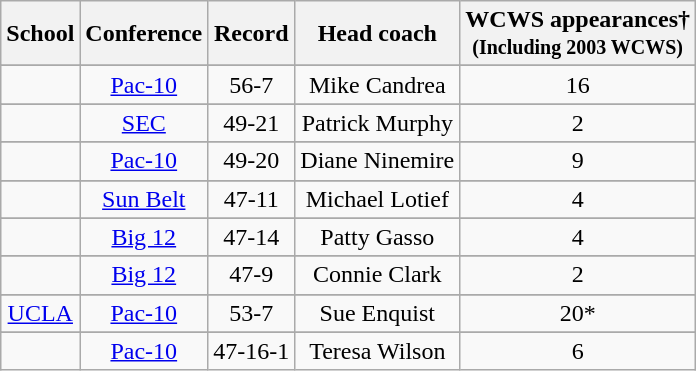<table class="wikitable">
<tr>
<th>School</th>
<th>Conference</th>
<th>Record</th>
<th>Head coach</th>
<th>WCWS appearances†<br><small> (Including 2003 WCWS)</small></th>
</tr>
<tr>
</tr>
<tr align=center>
<td></td>
<td><a href='#'>Pac-10</a></td>
<td>56-7</td>
<td>Mike Candrea</td>
<td>16</td>
</tr>
<tr>
</tr>
<tr align=center>
<td></td>
<td><a href='#'>SEC</a></td>
<td>49-21</td>
<td>Patrick Murphy</td>
<td>2</td>
</tr>
<tr>
</tr>
<tr align=center>
<td></td>
<td><a href='#'>Pac-10</a></td>
<td>49-20</td>
<td>Diane Ninemire</td>
<td>9</td>
</tr>
<tr>
</tr>
<tr align=center>
<td></td>
<td><a href='#'>Sun Belt</a></td>
<td>47-11</td>
<td>Michael Lotief</td>
<td>4</td>
</tr>
<tr>
</tr>
<tr align=center>
<td></td>
<td><a href='#'>Big 12</a></td>
<td>47-14</td>
<td>Patty Gasso</td>
<td>4</td>
</tr>
<tr>
</tr>
<tr align=center>
<td></td>
<td><a href='#'>Big 12</a></td>
<td>47-9</td>
<td>Connie Clark</td>
<td>2</td>
</tr>
<tr>
</tr>
<tr align=center>
<td><a href='#'>UCLA</a></td>
<td><a href='#'>Pac-10</a></td>
<td>53-7</td>
<td>Sue Enquist</td>
<td>20*</td>
</tr>
<tr>
</tr>
<tr align=center>
<td></td>
<td><a href='#'>Pac-10</a></td>
<td>47-16-1</td>
<td>Teresa Wilson</td>
<td>6</td>
</tr>
</table>
